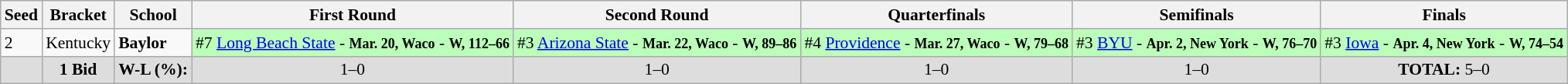<table class="sortable wikitable" style="white-space:nowrap; font-size:90%;">
<tr>
<th>Seed</th>
<th>Bracket</th>
<th>School</th>
<th>First Round</th>
<th>Second Round</th>
<th>Quarterfinals</th>
<th>Semifinals</th>
<th>Finals</th>
</tr>
<tr>
<td>2</td>
<td>Kentucky</td>
<td><strong>Baylor</strong></td>
<td style="background:#bfb;">#7 <a href='#'>Long Beach State</a> - <strong><small>Mar. 20, Waco</small></strong> - <strong><small>W, 112–66</small></strong></td>
<td style="background:#bfb;">#3 <a href='#'>Arizona State</a> - <strong><small>Mar. 22, Waco</small></strong> - <strong><small>W, 89–86</small></strong></td>
<td style="background:#bfb;">#4 <a href='#'>Providence</a> - <strong><small>Mar. 27, Waco</small></strong> - <strong><small>W, 79–68</small></strong></td>
<td style="background:#bfb;">#3 <a href='#'>BYU</a> - <strong><small>Apr. 2, New York</small></strong> - <strong><small>W, 76–70</small></strong></td>
<td style="background:#bfb;">#3 <a href='#'>Iowa</a> - <strong><small>Apr. 4, New York</small></strong> - <strong><small>W, 74–54</small></strong></td>
</tr>
<tr class="sortbottom"  style="text-align:center; background:#ddd;">
<td></td>
<td><strong>1 Bid</strong></td>
<td><strong>W-L (%):</strong></td>
<td>1–0 </td>
<td>1–0 </td>
<td>1–0 </td>
<td>1–0 </td>
<td><strong>TOTAL:</strong> 5–0 </td>
</tr>
</table>
